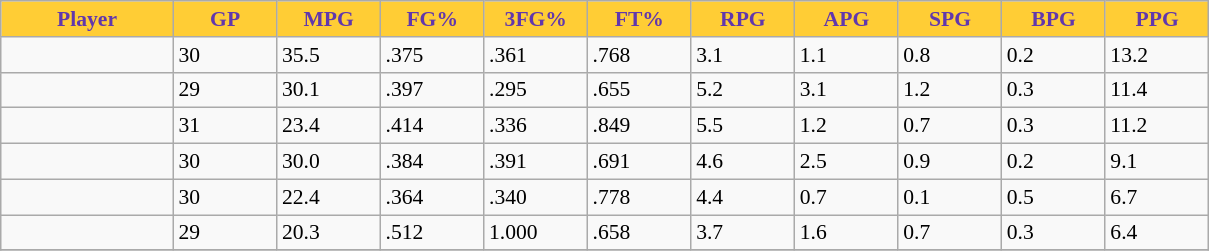<table class="wikitable sortable" style="font-size: 90%">
<tr>
<th style="background:#ffcd35;color:#6137ad;" width="10%">Player</th>
<th style="background:#ffcd35;color:#6137ad;" width="6%">GP</th>
<th style="background:#ffcd35;color:#6137ad;" width="6%">MPG</th>
<th style="background:#ffcd35;color:#6137ad;" width="6%">FG%</th>
<th style="background:#ffcd35;color:#6137ad;" width="6%">3FG%</th>
<th style="background:#ffcd35;color:#6137ad;" width="6%">FT%</th>
<th style="background:#ffcd35;color:#6137ad;" width="6%">RPG</th>
<th style="background:#ffcd35;color:#6137ad;" width="6%">APG</th>
<th style="background:#ffcd35;color:#6137ad;" width="6%">SPG</th>
<th style="background:#ffcd35;color:#6137ad;" width="6%">BPG</th>
<th style="background:#ffcd35;color:#6137ad;" width="6%">PPG</th>
</tr>
<tr>
<td></td>
<td>30</td>
<td>35.5</td>
<td>.375</td>
<td>.361</td>
<td>.768</td>
<td>3.1</td>
<td>1.1</td>
<td>0.8</td>
<td>0.2</td>
<td>13.2</td>
</tr>
<tr>
<td></td>
<td>29</td>
<td>30.1</td>
<td>.397</td>
<td>.295</td>
<td>.655</td>
<td>5.2</td>
<td>3.1</td>
<td>1.2</td>
<td>0.3</td>
<td>11.4</td>
</tr>
<tr>
<td></td>
<td>31</td>
<td>23.4</td>
<td>.414</td>
<td>.336</td>
<td>.849</td>
<td>5.5</td>
<td>1.2</td>
<td>0.7</td>
<td>0.3</td>
<td>11.2</td>
</tr>
<tr>
<td></td>
<td>30</td>
<td>30.0</td>
<td>.384</td>
<td>.391</td>
<td>.691</td>
<td>4.6</td>
<td>2.5</td>
<td>0.9</td>
<td>0.2</td>
<td>9.1</td>
</tr>
<tr>
<td></td>
<td>30</td>
<td>22.4</td>
<td>.364</td>
<td>.340</td>
<td>.778</td>
<td>4.4</td>
<td>0.7</td>
<td>0.1</td>
<td>0.5</td>
<td>6.7</td>
</tr>
<tr>
<td></td>
<td>29</td>
<td>20.3</td>
<td>.512</td>
<td>1.000</td>
<td>.658</td>
<td>3.7</td>
<td>1.6</td>
<td>0.7</td>
<td>0.3</td>
<td>6.4</td>
</tr>
<tr>
</tr>
</table>
